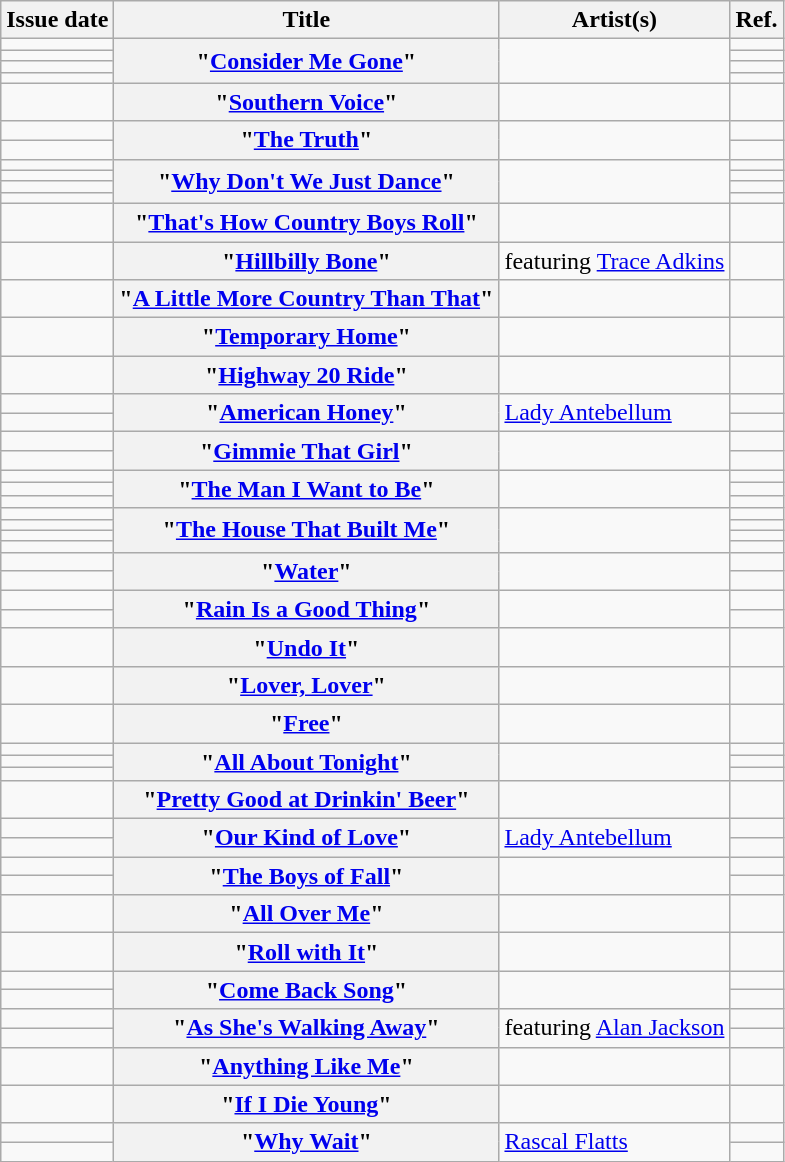<table class="wikitable sortable plainrowheaders">
<tr>
<th scope=col>Issue date</th>
<th scope=col>Title</th>
<th scope=col>Artist(s)</th>
<th scope=col class=unsortable>Ref.</th>
</tr>
<tr>
<td></td>
<th scope=row rowspan="4">"<a href='#'>Consider Me Gone</a>"</th>
<td rowspan="4"></td>
<td align=center></td>
</tr>
<tr>
<td></td>
<td align=center></td>
</tr>
<tr>
<td></td>
<td align=center></td>
</tr>
<tr>
<td></td>
<td align=center></td>
</tr>
<tr>
<td></td>
<th scope="row">"<a href='#'>Southern Voice</a>"</th>
<td></td>
<td align=center></td>
</tr>
<tr>
<td></td>
<th scope=row rowspan="2">"<a href='#'>The Truth</a>"</th>
<td rowspan="2"></td>
<td align=center></td>
</tr>
<tr>
<td></td>
<td align=center></td>
</tr>
<tr>
<td></td>
<th scope=row rowspan="4">"<a href='#'>Why Don't We Just Dance</a>"</th>
<td rowspan="4"></td>
<td align=center></td>
</tr>
<tr>
<td></td>
<td align=center></td>
</tr>
<tr>
<td></td>
<td align=center></td>
</tr>
<tr>
<td></td>
<td align=center></td>
</tr>
<tr>
<td></td>
<th scope=row>"<a href='#'>That's How Country Boys Roll</a>"</th>
<td></td>
<td align=center></td>
</tr>
<tr>
<td></td>
<th scope=row>"<a href='#'>Hillbilly Bone</a>"</th>
<td> featuring <a href='#'>Trace Adkins</a></td>
<td align=center></td>
</tr>
<tr>
<td></td>
<th scope=row>"<a href='#'>A Little More Country Than That</a>"</th>
<td></td>
<td align=center></td>
</tr>
<tr>
<td></td>
<th scope=row>"<a href='#'>Temporary Home</a>"</th>
<td></td>
<td align=center></td>
</tr>
<tr>
<td></td>
<th scope=row>"<a href='#'>Highway 20 Ride</a>"</th>
<td></td>
<td align=center></td>
</tr>
<tr>
<td></td>
<th scope=row rowspan="2">"<a href='#'>American Honey</a>"</th>
<td rowspan="2"><a href='#'>Lady Antebellum</a></td>
<td align=center></td>
</tr>
<tr>
<td></td>
<td align=center></td>
</tr>
<tr>
<td></td>
<th scope=row rowspan="2">"<a href='#'>Gimmie That Girl</a>"</th>
<td rowspan="2"></td>
<td align=center></td>
</tr>
<tr>
<td></td>
<td align=center></td>
</tr>
<tr>
<td></td>
<th scope=row rowspan="3">"<a href='#'>The Man I Want to Be</a>"</th>
<td rowspan="3"></td>
<td align=center></td>
</tr>
<tr>
<td></td>
<td align=center></td>
</tr>
<tr>
<td></td>
<td align=center></td>
</tr>
<tr>
<td></td>
<th scope=row rowspan="4">"<a href='#'>The House That Built Me</a>"</th>
<td rowspan="4"></td>
<td align=center></td>
</tr>
<tr>
<td></td>
<td align=center></td>
</tr>
<tr>
<td></td>
<td align=center></td>
</tr>
<tr>
<td></td>
<td align=center></td>
</tr>
<tr>
<td></td>
<th scope=row rowspan="2">"<a href='#'>Water</a>"</th>
<td rowspan="2"></td>
<td align=center></td>
</tr>
<tr>
<td></td>
<td align=center></td>
</tr>
<tr>
<td></td>
<th scope=row rowspan="2">"<a href='#'>Rain Is a Good Thing</a>"</th>
<td rowspan="2"></td>
<td align=center></td>
</tr>
<tr>
<td></td>
<td align=center></td>
</tr>
<tr>
<td></td>
<th scope=row rowspan="1">"<a href='#'>Undo It</a>"</th>
<td rowspan="1"></td>
<td align=center></td>
</tr>
<tr>
<td></td>
<th scope=row rowspan="1">"<a href='#'>Lover, Lover</a>"</th>
<td rowspan="1"></td>
<td align=center></td>
</tr>
<tr>
<td></td>
<th scope=row rowspan="1">"<a href='#'>Free</a>"</th>
<td rowspan="1"></td>
<td align=center></td>
</tr>
<tr>
<td></td>
<th scope=row rowspan="3">"<a href='#'>All About Tonight</a>"</th>
<td rowspan="3"></td>
<td align=center></td>
</tr>
<tr>
<td></td>
<td align=center></td>
</tr>
<tr>
<td></td>
<td align=center></td>
</tr>
<tr>
<td></td>
<th scope=row rowspan="1">"<a href='#'>Pretty Good at Drinkin' Beer</a>"</th>
<td rowspan="1"></td>
<td align=center></td>
</tr>
<tr>
<td></td>
<th scope=row rowspan="2">"<a href='#'>Our Kind of Love</a>"</th>
<td rowspan="2"><a href='#'>Lady Antebellum</a></td>
<td align=center></td>
</tr>
<tr>
<td></td>
<td align=center></td>
</tr>
<tr>
<td></td>
<th scope=row rowspan="2">"<a href='#'>The Boys of Fall</a>"</th>
<td rowspan="2"></td>
<td align=center></td>
</tr>
<tr>
<td></td>
<td align=center></td>
</tr>
<tr>
<td></td>
<th scope=row>"<a href='#'>All Over Me</a>"</th>
<td></td>
<td align=center></td>
</tr>
<tr>
<td></td>
<th scope=row>"<a href='#'>Roll with It</a>"</th>
<td></td>
<td align=center></td>
</tr>
<tr>
<td></td>
<th scope=row rowspan="2">"<a href='#'>Come Back Song</a>"</th>
<td rowspan="2"></td>
<td align=center></td>
</tr>
<tr>
<td></td>
<td align=center></td>
</tr>
<tr>
<td></td>
<th scope=row rowspan="2">"<a href='#'>As She's Walking Away</a>"</th>
<td rowspan="2"> featuring <a href='#'>Alan Jackson</a></td>
<td align=center></td>
</tr>
<tr>
<td></td>
<td align=center></td>
</tr>
<tr>
<td></td>
<th scope=row>"<a href='#'>Anything Like Me</a>"</th>
<td></td>
<td align=center></td>
</tr>
<tr>
<td></td>
<th scope=row>"<a href='#'>If I Die Young</a>"</th>
<td></td>
<td align="center"></td>
</tr>
<tr>
<td></td>
<th scope=row rowspan="2">"<a href='#'>Why Wait</a>"</th>
<td rowspan="2"><a href='#'>Rascal Flatts</a></td>
<td align="center"></td>
</tr>
<tr>
<td></td>
<td align="center"></td>
</tr>
</table>
